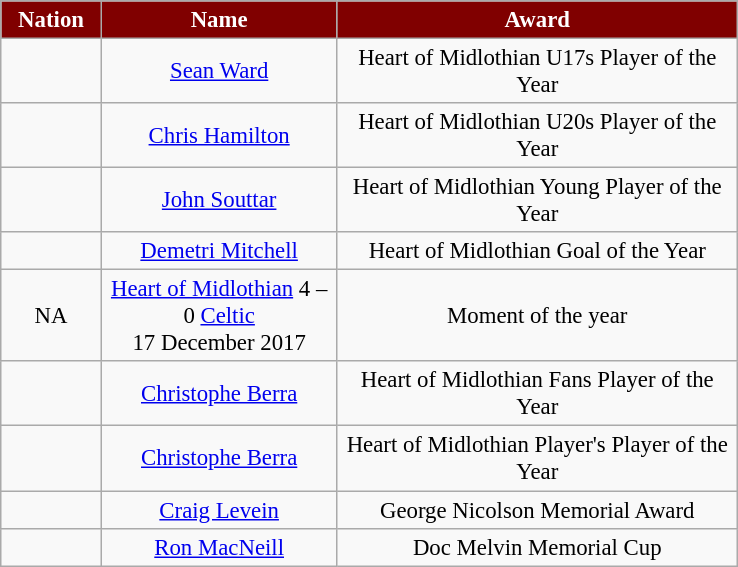<table class="wikitable" style="font-size: 95%; text-align: center;">
<tr>
<th scope="col" style="background:maroon; color:white; width:60px;">Nation</th>
<th scope="col" style="background:maroon; color:white; width:150px;">Name</th>
<th scope="col" style="background:maroon; color:white; width:260px;">Award</th>
</tr>
<tr>
<td></td>
<td><a href='#'>Sean Ward</a></td>
<td>Heart of Midlothian U17s Player of the Year</td>
</tr>
<tr>
<td></td>
<td><a href='#'>Chris Hamilton</a></td>
<td>Heart of Midlothian U20s Player of the Year</td>
</tr>
<tr>
<td></td>
<td><a href='#'>John Souttar</a></td>
<td>Heart of Midlothian Young Player of the Year</td>
</tr>
<tr>
<td></td>
<td><a href='#'>Demetri Mitchell</a></td>
<td>Heart of Midlothian Goal of the Year</td>
</tr>
<tr>
<td>NA</td>
<td><a href='#'>Heart of Midlothian</a> 4 – 0 <a href='#'>Celtic</a><br>17 December 2017</td>
<td>Moment of the year</td>
</tr>
<tr>
<td></td>
<td><a href='#'>Christophe Berra</a></td>
<td>Heart of Midlothian Fans Player of the Year</td>
</tr>
<tr>
<td></td>
<td><a href='#'>Christophe Berra</a></td>
<td>Heart of Midlothian Player's Player of the Year</td>
</tr>
<tr>
<td></td>
<td><a href='#'>Craig Levein</a></td>
<td>George Nicolson Memorial Award</td>
</tr>
<tr>
<td></td>
<td><a href='#'>Ron MacNeill</a></td>
<td>Doc Melvin Memorial Cup</td>
</tr>
</table>
